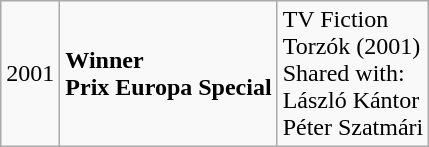<table class="wikitable">
<tr>
<td>2001</td>
<td><strong>Winner</strong><br><strong>Prix Europa Special</strong></td>
<td>TV Fiction<br>Torzók (2001)<br>Shared with:<br>László Kántor<br>Péter  Szatmári</td>
</tr>
</table>
